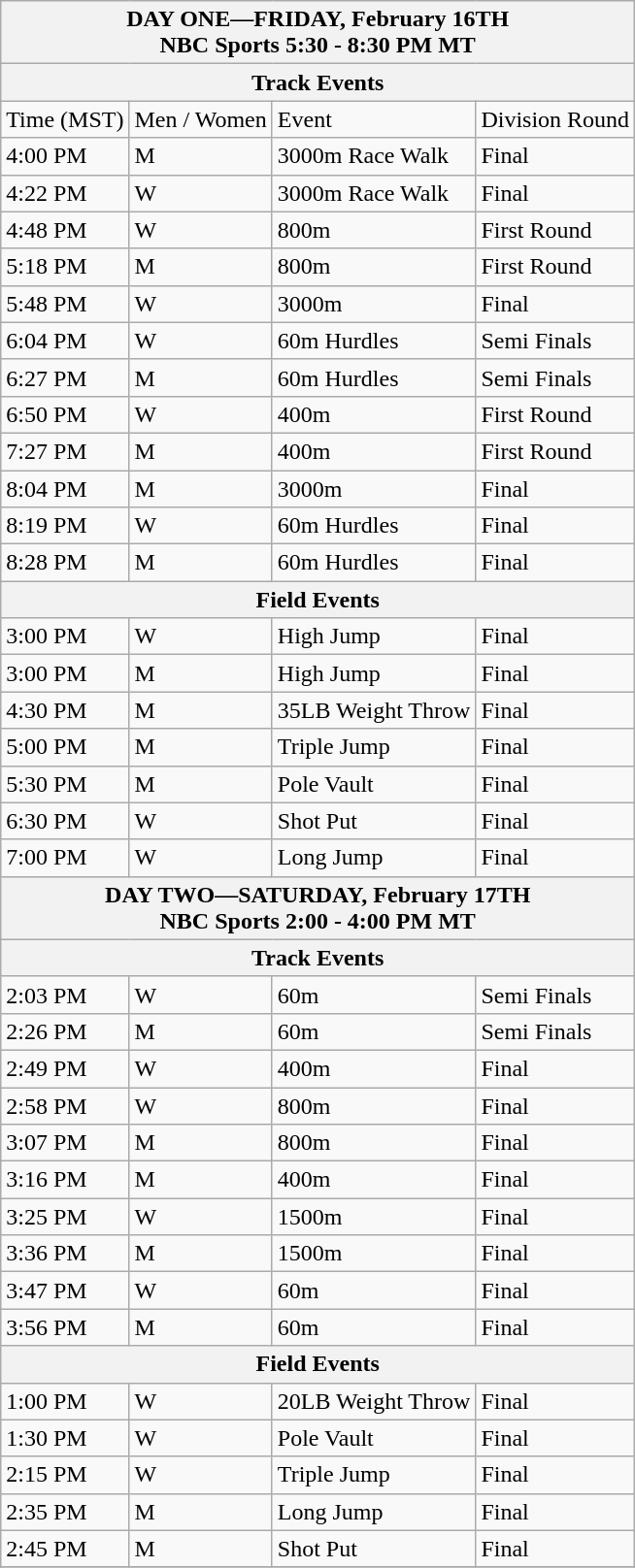<table class="wikitable sortable">
<tr>
<th colspan="6">DAY ONE—FRIDAY, February 16TH   <br>NBC Sports 5:30 - 8:30 PM MT</th>
</tr>
<tr>
<th colspan="6">Track Events</th>
</tr>
<tr>
<td>Time (MST)</td>
<td>Men / Women</td>
<td>Event</td>
<td>Division Round</td>
</tr>
<tr>
<td>4:00 PM</td>
<td>M</td>
<td>3000m Race Walk</td>
<td>Final</td>
</tr>
<tr>
<td>4:22 PM</td>
<td>W</td>
<td>3000m Race Walk</td>
<td>Final</td>
</tr>
<tr>
<td>4:48 PM</td>
<td>W</td>
<td>800m</td>
<td>First Round</td>
</tr>
<tr>
<td>5:18 PM</td>
<td>M</td>
<td>800m</td>
<td>First Round</td>
</tr>
<tr>
<td>5:48 PM</td>
<td>W</td>
<td>3000m</td>
<td>Final</td>
</tr>
<tr>
<td>6:04 PM</td>
<td>W</td>
<td>60m Hurdles</td>
<td>Semi Finals</td>
</tr>
<tr>
<td>6:27 PM</td>
<td>M</td>
<td>60m Hurdles</td>
<td>Semi Finals</td>
</tr>
<tr>
<td>6:50 PM</td>
<td>W</td>
<td>400m</td>
<td>First Round</td>
</tr>
<tr>
<td>7:27 PM</td>
<td>M</td>
<td>400m</td>
<td>First Round</td>
</tr>
<tr>
<td>8:04 PM</td>
<td>M</td>
<td>3000m</td>
<td>Final</td>
</tr>
<tr>
<td>8:19 PM</td>
<td>W</td>
<td>60m Hurdles</td>
<td>Final</td>
</tr>
<tr>
<td>8:28 PM</td>
<td>M</td>
<td>60m Hurdles</td>
<td>Final</td>
</tr>
<tr>
<th colspan="6">Field Events</th>
</tr>
<tr>
<td>3:00 PM</td>
<td>W</td>
<td>High Jump</td>
<td>Final</td>
</tr>
<tr>
<td>3:00 PM</td>
<td>M</td>
<td>High Jump</td>
<td>Final</td>
</tr>
<tr>
<td>4:30 PM</td>
<td>M</td>
<td>35LB Weight Throw</td>
<td>Final</td>
</tr>
<tr>
<td>5:00 PM</td>
<td>M</td>
<td>Triple Jump</td>
<td>Final</td>
</tr>
<tr>
<td>5:30 PM</td>
<td>M</td>
<td>Pole Vault</td>
<td>Final</td>
</tr>
<tr>
<td>6:30 PM</td>
<td>W</td>
<td>Shot Put</td>
<td>Final</td>
</tr>
<tr>
<td>7:00 PM</td>
<td>W</td>
<td>Long Jump</td>
<td>Final</td>
</tr>
<tr>
<th colspan="6">DAY TWO—SATURDAY, February 17TH  <br>NBC Sports 2:00 - 4:00 PM MT</th>
</tr>
<tr>
<th colspan="6">Track Events</th>
</tr>
<tr>
<td>2:03 PM</td>
<td>W</td>
<td>60m</td>
<td>Semi Finals</td>
</tr>
<tr>
<td>2:26 PM</td>
<td>M</td>
<td>60m</td>
<td>Semi Finals</td>
</tr>
<tr>
<td>2:49 PM</td>
<td>W</td>
<td>400m</td>
<td>Final</td>
</tr>
<tr>
<td>2:58 PM</td>
<td>W</td>
<td>800m</td>
<td>Final</td>
</tr>
<tr>
<td>3:07 PM</td>
<td>M</td>
<td>800m</td>
<td>Final</td>
</tr>
<tr>
<td>3:16 PM</td>
<td>M</td>
<td>400m</td>
<td>Final</td>
</tr>
<tr>
<td>3:25 PM</td>
<td>W</td>
<td>1500m</td>
<td>Final</td>
</tr>
<tr>
<td>3:36 PM</td>
<td>M</td>
<td>1500m</td>
<td>Final</td>
</tr>
<tr>
<td>3:47 PM</td>
<td>W</td>
<td>60m</td>
<td>Final</td>
</tr>
<tr>
<td>3:56 PM</td>
<td>M</td>
<td>60m</td>
<td>Final</td>
</tr>
<tr>
<th colspan="6">Field Events</th>
</tr>
<tr>
<td>1:00 PM</td>
<td>W</td>
<td>20LB Weight Throw</td>
<td>Final</td>
</tr>
<tr>
<td>1:30 PM</td>
<td>W</td>
<td>Pole Vault</td>
<td>Final</td>
</tr>
<tr>
<td>2:15 PM</td>
<td>W</td>
<td>Triple Jump</td>
<td>Final</td>
</tr>
<tr>
<td>2:35 PM</td>
<td>M</td>
<td>Long Jump</td>
<td>Final</td>
</tr>
<tr>
<td>2:45 PM</td>
<td>M</td>
<td>Shot Put</td>
<td>Final</td>
</tr>
<tr>
</tr>
</table>
